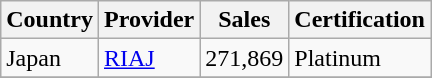<table class="wikitable" border="1">
<tr>
<th>Country</th>
<th>Provider</th>
<th>Sales</th>
<th>Certification</th>
</tr>
<tr>
<td>Japan</td>
<td><a href='#'>RIAJ</a></td>
<td>271,869</td>
<td>Platinum</td>
</tr>
<tr>
</tr>
</table>
